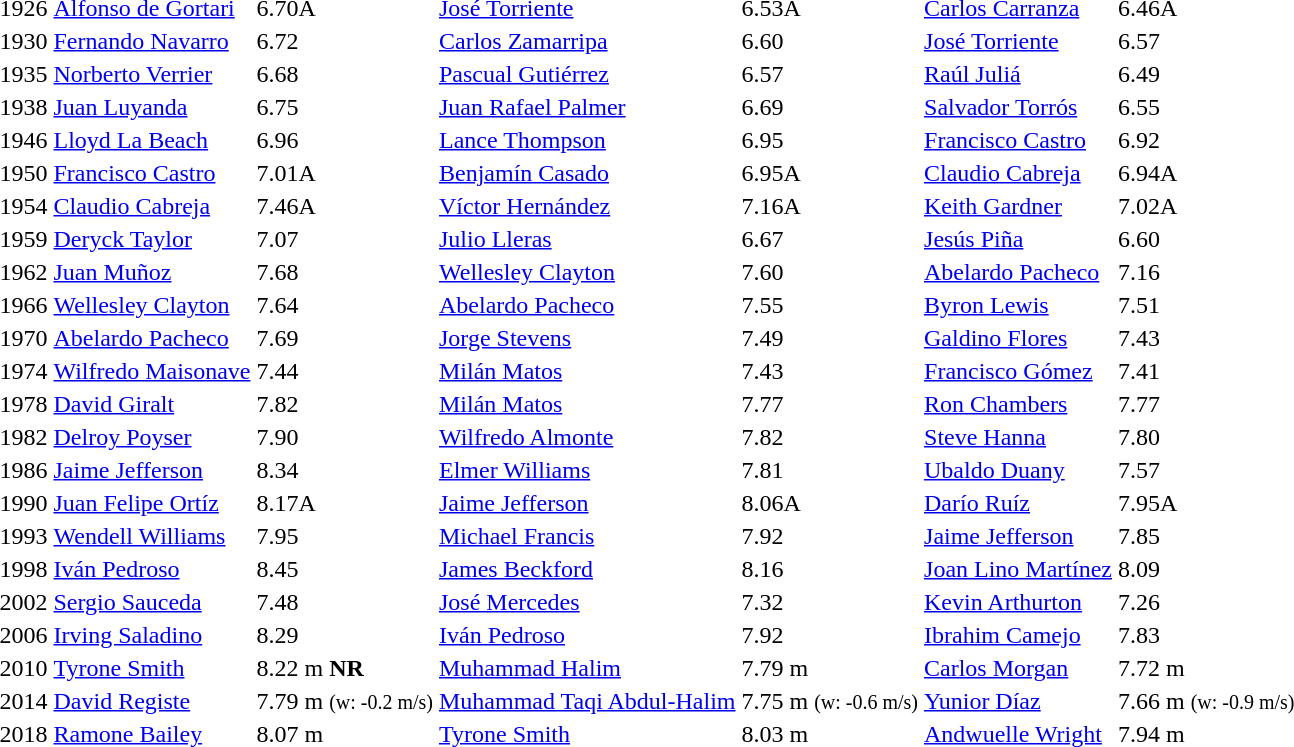<table>
<tr>
<td>1926</td>
<td><a href='#'>Alfonso de Gortari</a><br> </td>
<td>6.70A</td>
<td><a href='#'>José Torriente</a><br> </td>
<td>6.53A</td>
<td><a href='#'>Carlos Carranza</a><br> </td>
<td>6.46A</td>
</tr>
<tr>
<td>1930</td>
<td><a href='#'>Fernando Navarro</a><br> </td>
<td>6.72</td>
<td><a href='#'>Carlos Zamarripa</a><br> </td>
<td>6.60</td>
<td><a href='#'>José Torriente</a><br> </td>
<td>6.57</td>
</tr>
<tr>
<td>1935</td>
<td><a href='#'>Norberto Verrier</a><br> </td>
<td>6.68</td>
<td><a href='#'>Pascual Gutiérrez</a><br> </td>
<td>6.57</td>
<td><a href='#'>Raúl Juliá</a><br> </td>
<td>6.49</td>
</tr>
<tr>
<td>1938</td>
<td><a href='#'>Juan Luyanda</a><br> </td>
<td>6.75</td>
<td><a href='#'>Juan Rafael Palmer</a><br> </td>
<td>6.69</td>
<td><a href='#'>Salvador Torrós</a><br> </td>
<td>6.55</td>
</tr>
<tr>
<td>1946</td>
<td><a href='#'>Lloyd La Beach</a><br> </td>
<td>6.96</td>
<td><a href='#'>Lance Thompson</a><br> </td>
<td>6.95</td>
<td><a href='#'>Francisco Castro</a><br> </td>
<td>6.92</td>
</tr>
<tr>
<td>1950</td>
<td><a href='#'>Francisco Castro</a><br> </td>
<td>7.01A</td>
<td><a href='#'>Benjamín Casado</a><br> </td>
<td>6.95A</td>
<td><a href='#'>Claudio Cabreja</a><br> </td>
<td>6.94A</td>
</tr>
<tr>
<td>1954</td>
<td><a href='#'>Claudio Cabreja</a><br> </td>
<td>7.46A</td>
<td><a href='#'>Víctor Hernández</a><br> </td>
<td>7.16A</td>
<td><a href='#'>Keith Gardner</a><br> </td>
<td>7.02A</td>
</tr>
<tr>
<td>1959</td>
<td><a href='#'>Deryck Taylor</a><br> </td>
<td>7.07</td>
<td><a href='#'>Julio Lleras</a><br> </td>
<td>6.67</td>
<td><a href='#'>Jesús Piña</a><br> </td>
<td>6.60</td>
</tr>
<tr>
<td>1962</td>
<td><a href='#'>Juan Muñoz</a><br> </td>
<td>7.68</td>
<td><a href='#'>Wellesley Clayton</a><br> </td>
<td>7.60</td>
<td><a href='#'>Abelardo Pacheco</a><br> </td>
<td>7.16</td>
</tr>
<tr>
<td>1966</td>
<td><a href='#'>Wellesley Clayton</a><br> </td>
<td>7.64</td>
<td><a href='#'>Abelardo Pacheco</a><br> </td>
<td>7.55</td>
<td><a href='#'>Byron Lewis</a><br> </td>
<td>7.51</td>
</tr>
<tr>
<td>1970</td>
<td><a href='#'>Abelardo Pacheco</a><br> </td>
<td>7.69</td>
<td><a href='#'>Jorge Stevens</a><br> </td>
<td>7.49</td>
<td><a href='#'>Galdino Flores</a><br> </td>
<td>7.43</td>
</tr>
<tr>
<td>1974</td>
<td><a href='#'>Wilfredo Maisonave</a><br> </td>
<td>7.44</td>
<td><a href='#'>Milán Matos</a><br> </td>
<td>7.43</td>
<td><a href='#'>Francisco Gómez</a><br> </td>
<td>7.41</td>
</tr>
<tr>
<td>1978</td>
<td><a href='#'>David Giralt</a><br> </td>
<td>7.82</td>
<td><a href='#'>Milán Matos</a><br> </td>
<td>7.77</td>
<td><a href='#'>Ron Chambers</a><br> </td>
<td>7.77</td>
</tr>
<tr>
<td>1982</td>
<td><a href='#'>Delroy Poyser</a><br> </td>
<td>7.90</td>
<td><a href='#'>Wilfredo Almonte</a><br> </td>
<td>7.82</td>
<td><a href='#'>Steve Hanna</a><br> </td>
<td>7.80</td>
</tr>
<tr>
<td>1986</td>
<td><a href='#'>Jaime Jefferson</a><br> </td>
<td>8.34</td>
<td><a href='#'>Elmer Williams</a><br> </td>
<td>7.81</td>
<td><a href='#'>Ubaldo Duany</a><br> </td>
<td>7.57</td>
</tr>
<tr>
<td>1990</td>
<td><a href='#'>Juan Felipe Ortíz</a><br> </td>
<td>8.17A</td>
<td><a href='#'>Jaime Jefferson</a><br> </td>
<td>8.06A</td>
<td><a href='#'>Darío Ruíz</a><br> </td>
<td>7.95A</td>
</tr>
<tr>
<td>1993</td>
<td><a href='#'>Wendell Williams</a><br> </td>
<td>7.95</td>
<td><a href='#'>Michael Francis</a><br> </td>
<td>7.92</td>
<td><a href='#'>Jaime Jefferson</a><br> </td>
<td>7.85</td>
</tr>
<tr>
<td>1998</td>
<td><a href='#'>Iván Pedroso</a><br> </td>
<td>8.45</td>
<td><a href='#'>James Beckford</a><br> </td>
<td>8.16</td>
<td><a href='#'>Joan Lino Martínez</a><br> </td>
<td>8.09</td>
</tr>
<tr>
<td>2002</td>
<td><a href='#'>Sergio Sauceda</a><br> </td>
<td>7.48</td>
<td><a href='#'>José Mercedes</a><br> </td>
<td>7.32</td>
<td><a href='#'>Kevin Arthurton</a><br> </td>
<td>7.26</td>
</tr>
<tr>
<td>2006</td>
<td><a href='#'>Irving Saladino</a><br></td>
<td>8.29</td>
<td><a href='#'>Iván Pedroso</a><br></td>
<td>7.92</td>
<td><a href='#'>Ibrahim Camejo</a><br></td>
<td>7.83</td>
</tr>
<tr>
<td>2010</td>
<td><a href='#'>Tyrone Smith</a><br></td>
<td>8.22 m <strong>NR</strong></td>
<td><a href='#'>Muhammad Halim</a><br></td>
<td>7.79 m</td>
<td><a href='#'>Carlos Morgan</a><br></td>
<td>7.72 m</td>
</tr>
<tr>
<td>2014</td>
<td><a href='#'>David Registe</a><br></td>
<td>7.79 m <small>(w: -0.2 m/s)</small></td>
<td><a href='#'>Muhammad Taqi Abdul-Halim</a><br></td>
<td>7.75 m <small>(w: -0.6 m/s)</small></td>
<td><a href='#'>Yunior Díaz</a><br></td>
<td>7.66 m <small>(w: -0.9 m/s)</small></td>
</tr>
<tr>
<td>2018</td>
<td><a href='#'>Ramone Bailey</a><br></td>
<td>8.07 m</td>
<td><a href='#'>Tyrone Smith</a><br></td>
<td>8.03 m </td>
<td><a href='#'>Andwuelle Wright</a><br></td>
<td>7.94 m</td>
</tr>
</table>
